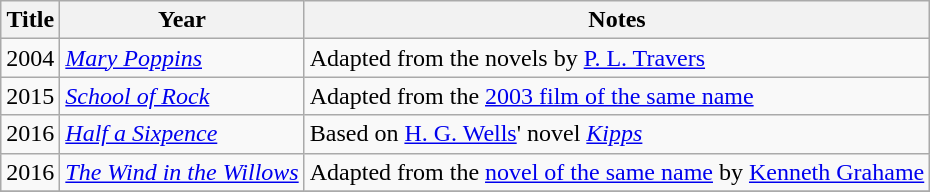<table class="wikitable plainrowheaders">
<tr>
<th scope="col">Title</th>
<th scope="col">Year</th>
<th scope="col">Notes</th>
</tr>
<tr>
<td>2004</td>
<td><em><a href='#'>Mary Poppins</a></em></td>
<td>Adapted from the novels by <a href='#'>P. L. Travers</a></td>
</tr>
<tr>
<td>2015</td>
<td><em><a href='#'>School of Rock</a></em></td>
<td>Adapted from the <a href='#'>2003 film of the same name</a></td>
</tr>
<tr>
<td>2016</td>
<td><em><a href='#'>Half a Sixpence</a></em></td>
<td>Based on <a href='#'>H. G. Wells</a>' novel <em><a href='#'>Kipps</a></em></td>
</tr>
<tr>
<td>2016</td>
<td><em><a href='#'>The Wind in the Willows</a></em></td>
<td>Adapted from the <a href='#'>novel of the same name</a> by <a href='#'>Kenneth Grahame</a></td>
</tr>
<tr>
</tr>
</table>
